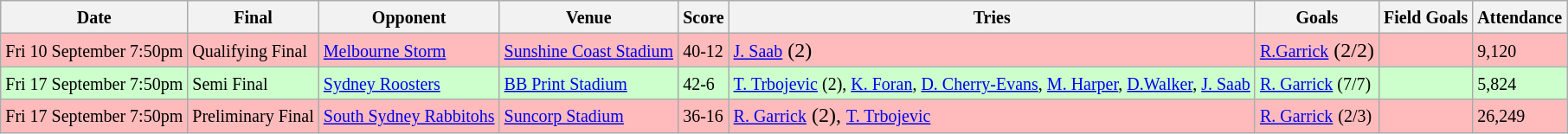<table class="wikitable">
<tr>
<th><small>Date</small></th>
<th><small>Final</small></th>
<th><small>Opponent</small></th>
<th><small>Venue</small></th>
<th><small>Score</small></th>
<th><small>Tries</small></th>
<th><small>Goals</small></th>
<th><small>Field Goals</small></th>
<th><small>Attendance</small></th>
</tr>
<tr bgcolor=#FFBBBB>
<td><small>Fri 10 September 7:50pm</small></td>
<td><small>Qualifying Final</small></td>
<td><small><a href='#'>Melbourne Storm</a></small></td>
<td><a href='#'><small>Sunshine Coast Stadium</small></a></td>
<td><small>40-12</small></td>
<td><a href='#'><small>J. Saab</small></a> (2)</td>
<td><a href='#'><small>R.Garrick</small></a> (2/2)</td>
<td></td>
<td><small>9,120</small></td>
</tr>
<tr bgcolor=#CCFFCC>
<td><small>Fri 17 September 7:50pm</small></td>
<td><small>Semi Final</small></td>
<td><small><a href='#'>Sydney Roosters</a></small></td>
<td><small><a href='#'>BB Print Stadium</a></small></td>
<td><small>42-6</small></td>
<td><small><a href='#'>T. Trbojevic</a> (2), <a href='#'>K. Foran</a>, <a href='#'>D. Cherry-Evans</a>, <a href='#'>M. Harper</a>, <a href='#'>D.Walker</a>, <a href='#'>J. Saab</a></small></td>
<td><small><a href='#'>R. Garrick</a> (7/7)</small></td>
<td></td>
<td><small>5,824</small></td>
</tr>
<tr bgcolor=#FFBBBB>
<td><small>Fri 17 September 7:50pm</small></td>
<td><small>Preliminary Final</small></td>
<td><small><a href='#'>South Sydney Rabbitohs</a></small></td>
<td><small><a href='#'>Suncorp Stadium</a></small></td>
<td><small>36-16</small></td>
<td><a href='#'><small>R. Garrick</small></a> (2), <a href='#'><small>T. Trbojevic</small></a></td>
<td><a href='#'><small>R. Garrick</small></a> <small>(2/3)</small></td>
<td></td>
<td><small>26,249</small></td>
</tr>
</table>
